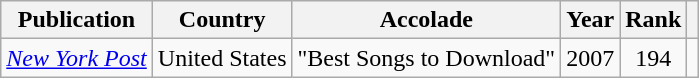<table class="wikitable plainrowheaders" style="text-align:center">
<tr>
<th>Publication</th>
<th>Country</th>
<th>Accolade</th>
<th>Year</th>
<th>Rank</th>
<th class="unsortable"></th>
</tr>
<tr>
<td><em><a href='#'>New York Post</a></em></td>
<td>United States</td>
<td>"Best Songs to Download"</td>
<td>2007</td>
<td>194</td>
<td></td>
</tr>
</table>
